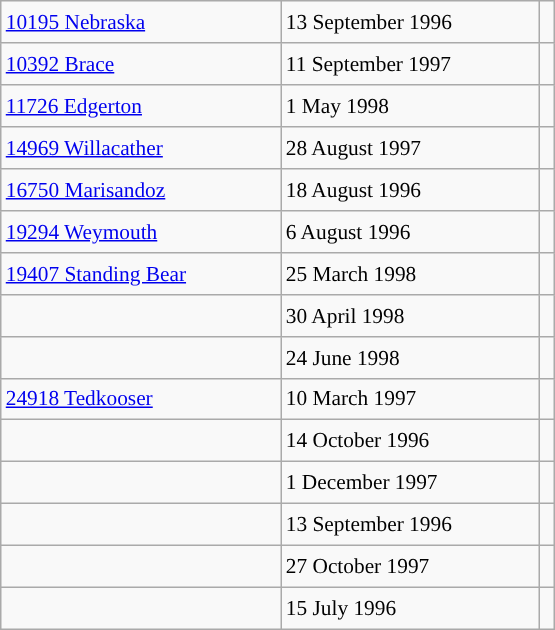<table class="wikitable" style="font-size: 89%; float: left; width: 26em; margin-right: 1em; height: 420px;">
<tr>
<td><a href='#'>10195 Nebraska</a></td>
<td>13 September 1996</td>
<td></td>
</tr>
<tr>
<td><a href='#'>10392 Brace</a></td>
<td>11 September 1997</td>
<td></td>
</tr>
<tr>
<td><a href='#'>11726 Edgerton</a></td>
<td>1 May 1998</td>
<td></td>
</tr>
<tr>
<td><a href='#'>14969 Willacather</a></td>
<td>28 August 1997</td>
<td></td>
</tr>
<tr>
<td><a href='#'>16750 Marisandoz</a></td>
<td>18 August 1996</td>
<td></td>
</tr>
<tr>
<td><a href='#'>19294 Weymouth</a></td>
<td>6 August 1996</td>
<td></td>
</tr>
<tr>
<td><a href='#'>19407 Standing Bear</a></td>
<td>25 March 1998</td>
<td></td>
</tr>
<tr>
<td></td>
<td>30 April 1998</td>
<td></td>
</tr>
<tr>
<td></td>
<td>24 June 1998</td>
<td></td>
</tr>
<tr>
<td><a href='#'>24918 Tedkooser</a></td>
<td>10 March 1997</td>
<td></td>
</tr>
<tr>
<td></td>
<td>14 October 1996</td>
<td></td>
</tr>
<tr>
<td></td>
<td>1 December 1997</td>
<td></td>
</tr>
<tr>
<td></td>
<td>13 September 1996</td>
<td></td>
</tr>
<tr>
<td></td>
<td>27 October 1997</td>
<td></td>
</tr>
<tr>
<td></td>
<td>15 July 1996</td>
<td></td>
</tr>
</table>
